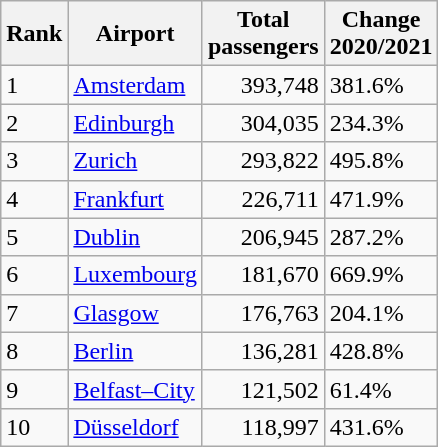<table class="wikitable sortable">
<tr>
<th>Rank</th>
<th>Airport</th>
<th>Total <br>passengers</th>
<th>Change<br> 2020/2021</th>
</tr>
<tr>
<td>1</td>
<td><a href='#'>Amsterdam</a></td>
<td align='right'>393,748</td>
<td> 381.6%</td>
</tr>
<tr>
<td>2</td>
<td><a href='#'>Edinburgh</a></td>
<td align="right">304,035</td>
<td> 234.3%</td>
</tr>
<tr>
<td>3</td>
<td><a href='#'>Zurich</a></td>
<td align='right'>293,822</td>
<td> 495.8%</td>
</tr>
<tr>
<td>4</td>
<td><a href='#'>Frankfurt</a></td>
<td align='right'>226,711</td>
<td> 471.9%</td>
</tr>
<tr>
<td>5</td>
<td><a href='#'>Dublin</a></td>
<td align='right'>206,945</td>
<td> 287.2%</td>
</tr>
<tr>
<td>6</td>
<td><a href='#'>Luxembourg</a></td>
<td align='right'>181,670</td>
<td> 669.9%</td>
</tr>
<tr>
<td>7</td>
<td><a href='#'>Glasgow</a></td>
<td align="right">176,763</td>
<td> 204.1%</td>
</tr>
<tr>
<td>8</td>
<td><a href='#'>Berlin</a></td>
<td align='right'>136,281</td>
<td> 428.8%</td>
</tr>
<tr>
<td>9</td>
<td><a href='#'>Belfast–City</a></td>
<td align="right">121,502</td>
<td> 61.4%</td>
</tr>
<tr>
<td>10</td>
<td><a href='#'>Düsseldorf</a></td>
<td align='right'>118,997</td>
<td> 431.6%</td>
</tr>
</table>
